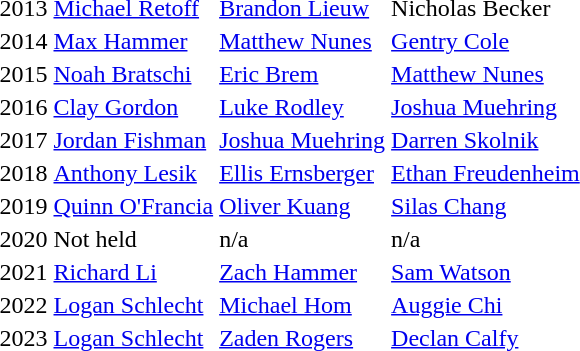<table>
<tr>
<td style="text-align:center;">2013</td>
<td><a href='#'>Michael Retoff</a></td>
<td><a href='#'>Brandon Lieuw</a></td>
<td>Nicholas Becker</td>
</tr>
<tr>
<td style="text-align:center;">2014</td>
<td><a href='#'>Max Hammer</a></td>
<td><a href='#'>Matthew Nunes</a></td>
<td><a href='#'>Gentry Cole</a></td>
</tr>
<tr>
<td style="text-align:center;">2015</td>
<td><a href='#'>Noah Bratschi</a></td>
<td><a href='#'>Eric Brem</a></td>
<td><a href='#'>Matthew Nunes</a></td>
</tr>
<tr>
<td style="text-align:center;">2016</td>
<td><a href='#'>Clay Gordon</a></td>
<td><a href='#'>Luke Rodley</a></td>
<td><a href='#'>Joshua Muehring</a></td>
</tr>
<tr>
<td style="text-align:center;">2017</td>
<td><a href='#'>Jordan Fishman</a></td>
<td><a href='#'>Joshua Muehring</a></td>
<td><a href='#'>Darren Skolnik</a></td>
</tr>
<tr>
<td style="text-align:center;">2018</td>
<td><a href='#'>Anthony Lesik</a></td>
<td><a href='#'>Ellis Ernsberger</a></td>
<td><a href='#'>Ethan Freudenheim</a></td>
</tr>
<tr>
<td style="text-align:center;">2019</td>
<td><a href='#'>Quinn O'Francia</a></td>
<td><a href='#'>Oliver Kuang</a></td>
<td><a href='#'>Silas Chang</a></td>
</tr>
<tr>
<td style="text-align:center;">2020</td>
<td>Not held</td>
<td>n/a</td>
<td>n/a</td>
</tr>
<tr>
<td style="text-align:center;">2021</td>
<td><a href='#'>Richard Li</a></td>
<td><a href='#'>Zach Hammer</a></td>
<td><a href='#'>Sam Watson</a></td>
</tr>
<tr>
<td style="text-align:center;">2022</td>
<td><a href='#'>Logan Schlecht</a></td>
<td><a href='#'>Michael Hom</a></td>
<td><a href='#'>Auggie Chi</a></td>
</tr>
<tr>
<td style="text-align:center;">2023</td>
<td><a href='#'>Logan Schlecht</a></td>
<td><a href='#'>Zaden Rogers</a></td>
<td><a href='#'>Declan Calfy</a></td>
</tr>
</table>
